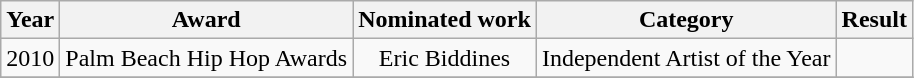<table class="wikitable plainrowheaders" style="text-align:center;">
<tr>
<th>Year</th>
<th>Award</th>
<th>Nominated work</th>
<th>Category</th>
<th>Result</th>
</tr>
<tr>
<td rowspan="1">2010</td>
<td rowspan="1">Palm Beach Hip Hop Awards</td>
<td>Eric Biddines</td>
<td>Independent Artist of the Year</td>
<td></td>
</tr>
<tr>
</tr>
</table>
